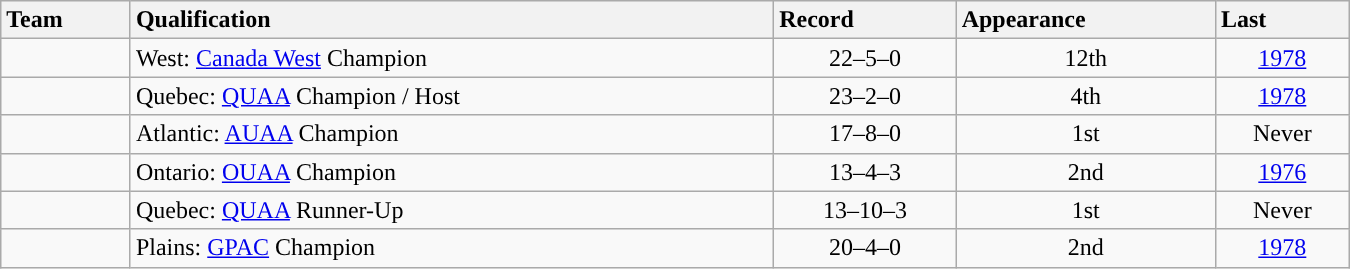<table class="wikitable sortable" style="text-align: center;" width=900>
<tr style="background:#efefef; text-align:center">
<th style="text-align:left">Team</th>
<th style="text-align:left">Qualification</th>
<th style="text-align:left">Record</th>
<th style="text-align:left">Appearance</th>
<th style="text-align:left">Last</th>
</tr>
<tr style="text-align:center">
<td style="text-align:left; "><a href='#'></a></td>
<td style="text-align:left">West: <a href='#'>Canada West</a> Champion</td>
<td style="text-align:center">22–5–0</td>
<td style="text-align:center">12th</td>
<td style="text-align:center"><a href='#'>1978</a></td>
</tr>
<tr style="text-align:center">
<td style="text-align:left; "><a href='#'></a></td>
<td style="text-align:left">Quebec: <a href='#'>QUAA</a> Champion / Host</td>
<td style="text-align:center">23–2–0</td>
<td style="text-align:center">4th</td>
<td style="text-align:center"><a href='#'>1978</a></td>
</tr>
<tr style="text-align:center">
<td style="text-align:left; "><a href='#'></a></td>
<td style="text-align:left">Atlantic: <a href='#'>AUAA</a> Champion</td>
<td style="text-align:center">17–8–0</td>
<td style="text-align:center">1st</td>
<td style="text-align:center">Never</td>
</tr>
<tr style="text-align:center">
<td style="text-align:left; "><a href='#'></a></td>
<td style="text-align:left">Ontario: <a href='#'>OUAA</a> Champion</td>
<td style="text-align:center">13–4–3</td>
<td style="text-align:center">2nd</td>
<td style="text-align:center"><a href='#'>1976</a></td>
</tr>
<tr style="text-align:center">
<td style="text-align:left; "><a href='#'></a></td>
<td style="text-align:left">Quebec: <a href='#'>QUAA</a> Runner-Up</td>
<td style="text-align:center">13–10–3</td>
<td style="text-align:center">1st</td>
<td style="text-align:center">Never</td>
</tr>
<tr style="text-align:center">
<td style="text-align:left; "><a href='#'></a></td>
<td style="text-align:left">Plains: <a href='#'>GPAC</a> Champion</td>
<td style="text-align:center">20–4–0</td>
<td style="text-align:center">2nd</td>
<td style="text-align:center"><a href='#'>1978</a></td>
</tr>
</table>
